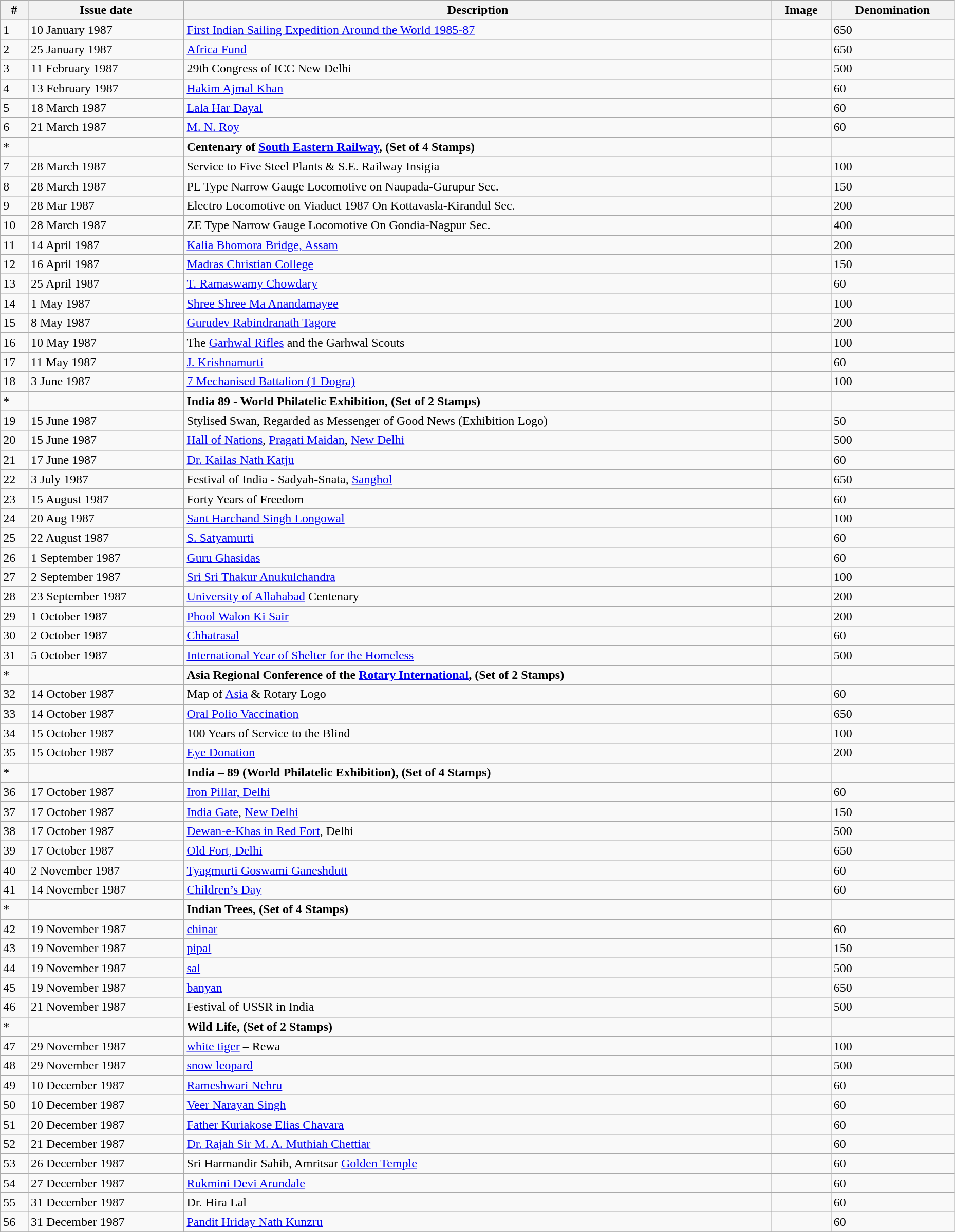<table class="wikitable" style="text-align:justify" width="98%">
<tr>
<th>#</th>
<th>Issue date</th>
<th>Description</th>
<th>Image</th>
<th>Denomination</th>
</tr>
<tr>
<td>1</td>
<td>10 January 1987</td>
<td><a href='#'>First Indian Sailing Expedition Around the World 1985-87</a></td>
<td></td>
<td>650</td>
</tr>
<tr>
<td>2</td>
<td>25 January 1987</td>
<td><a href='#'>Africa Fund</a></td>
<td></td>
<td>650</td>
</tr>
<tr>
<td>3</td>
<td>11 February 1987</td>
<td>29th Congress of ICC New Delhi</td>
<td></td>
<td>500</td>
</tr>
<tr>
<td>4</td>
<td>13 February 1987</td>
<td><a href='#'>Hakim Ajmal Khan</a></td>
<td></td>
<td>60</td>
</tr>
<tr>
<td>5</td>
<td>18 March 1987</td>
<td><a href='#'>Lala Har Dayal</a></td>
<td></td>
<td>60</td>
</tr>
<tr>
<td>6</td>
<td>21 March 1987</td>
<td><a href='#'>M. N. Roy</a></td>
<td></td>
<td>60</td>
</tr>
<tr>
<td>*</td>
<td></td>
<td><strong>Centenary of <a href='#'>South Eastern Railway</a>, (Set of 4 Stamps)</strong></td>
<td></td>
<td></td>
</tr>
<tr>
<td>7</td>
<td>28 March 1987</td>
<td>Service to Five Steel Plants & S.E. Railway Insigia</td>
<td></td>
<td>100</td>
</tr>
<tr>
<td>8</td>
<td>28 March 1987</td>
<td>PL Type Narrow Gauge Locomotive on Naupada-Gurupur Sec.</td>
<td></td>
<td>150</td>
</tr>
<tr>
<td>9</td>
<td>28 Mar 1987</td>
<td>Electro Locomotive on Viaduct 1987 On Kottavasla-Kirandul Sec.</td>
<td></td>
<td>200</td>
</tr>
<tr>
<td>10</td>
<td>28 March 1987</td>
<td>ZE Type Narrow Gauge Locomotive On Gondia-Nagpur Sec.</td>
<td></td>
<td>400</td>
</tr>
<tr>
<td>11</td>
<td>14 April 1987</td>
<td><a href='#'>Kalia Bhomora Bridge, Assam</a></td>
<td></td>
<td>200</td>
</tr>
<tr>
<td>12</td>
<td>16 April 1987</td>
<td><a href='#'>Madras Christian College</a></td>
<td></td>
<td>150</td>
</tr>
<tr>
<td>13</td>
<td>25 April 1987</td>
<td><a href='#'>T. Ramaswamy Chowdary</a></td>
<td></td>
<td>60</td>
</tr>
<tr>
<td>14</td>
<td>1 May 1987</td>
<td><a href='#'>Shree Shree Ma Anandamayee</a></td>
<td></td>
<td>100</td>
</tr>
<tr>
<td>15</td>
<td>8 May 1987</td>
<td><a href='#'>Gurudev Rabindranath Tagore</a></td>
<td></td>
<td>200</td>
</tr>
<tr>
<td>16</td>
<td>10 May 1987</td>
<td>The <a href='#'>Garhwal Rifles</a> and the Garhwal Scouts</td>
<td></td>
<td>100</td>
</tr>
<tr>
<td>17</td>
<td>11 May 1987</td>
<td><a href='#'>J. Krishnamurti</a></td>
<td></td>
<td>60</td>
</tr>
<tr>
<td>18</td>
<td>3 June 1987</td>
<td><a href='#'>7 Mechanised Battalion (1 Dogra)</a></td>
<td></td>
<td>100</td>
</tr>
<tr>
<td>*</td>
<td></td>
<td><strong>India 89 - World Philatelic Exhibition, (Set of 2 Stamps)</strong></td>
<td></td>
<td></td>
</tr>
<tr>
<td>19</td>
<td>15 June 1987</td>
<td>Stylised Swan, Regarded as Messenger of Good News (Exhibition Logo)</td>
<td></td>
<td>50</td>
</tr>
<tr>
<td>20</td>
<td>15 June 1987</td>
<td><a href='#'>Hall of Nations</a>, <a href='#'>Pragati Maidan</a>, <a href='#'>New Delhi</a></td>
<td></td>
<td>500</td>
</tr>
<tr>
<td>21</td>
<td>17 June 1987</td>
<td><a href='#'>Dr. Kailas Nath Katju</a></td>
<td></td>
<td>60</td>
</tr>
<tr>
<td>22</td>
<td>3 July 1987</td>
<td>Festival of India - Sadyah-Snata, <a href='#'>Sanghol</a></td>
<td></td>
<td>650</td>
</tr>
<tr>
<td>23</td>
<td>15 August 1987</td>
<td>Forty Years of Freedom</td>
<td></td>
<td>60</td>
</tr>
<tr>
<td>24</td>
<td>20 Aug 1987</td>
<td><a href='#'>Sant Harchand Singh Longowal</a></td>
<td></td>
<td>100</td>
</tr>
<tr>
<td>25</td>
<td>22 August 1987</td>
<td><a href='#'>S. Satyamurti</a></td>
<td></td>
<td>60</td>
</tr>
<tr>
<td>26</td>
<td>1 September 1987</td>
<td><a href='#'>Guru Ghasidas</a></td>
<td></td>
<td>60</td>
</tr>
<tr>
<td>27</td>
<td>2 September 1987</td>
<td><a href='#'>Sri Sri Thakur Anukulchandra</a></td>
<td></td>
<td>100</td>
</tr>
<tr>
<td>28</td>
<td>23 September 1987</td>
<td><a href='#'>University of Allahabad</a> Centenary</td>
<td></td>
<td>200</td>
</tr>
<tr>
<td>29</td>
<td>1 October 1987</td>
<td><a href='#'>Phool Walon Ki Sair</a></td>
<td></td>
<td>200</td>
</tr>
<tr>
<td>30</td>
<td>2 October 1987</td>
<td><a href='#'>Chhatrasal</a></td>
<td></td>
<td>60</td>
</tr>
<tr>
<td>31</td>
<td>5 October 1987</td>
<td><a href='#'>International Year of Shelter for the Homeless</a></td>
<td></td>
<td>500</td>
</tr>
<tr>
<td>*</td>
<td></td>
<td><strong>Asia Regional Conference of the <a href='#'>Rotary International</a>, (Set of 2 Stamps)</strong></td>
<td></td>
<td></td>
</tr>
<tr>
<td>32</td>
<td>14 October 1987</td>
<td>Map of <a href='#'>Asia</a> & Rotary Logo</td>
<td></td>
<td>60</td>
</tr>
<tr>
<td>33</td>
<td>14 October 1987</td>
<td><a href='#'>Oral Polio Vaccination</a></td>
<td></td>
<td>650</td>
</tr>
<tr>
<td>34</td>
<td>15 October 1987</td>
<td>100 Years of Service to the Blind</td>
<td></td>
<td>100</td>
</tr>
<tr>
<td>35</td>
<td>15 October 1987</td>
<td><a href='#'>Eye Donation</a></td>
<td></td>
<td>200</td>
</tr>
<tr>
<td>*</td>
<td></td>
<td><strong>India – 89 (World Philatelic Exhibition), (Set of 4 Stamps)</strong></td>
<td></td>
<td></td>
</tr>
<tr>
<td>36</td>
<td>17 October 1987</td>
<td><a href='#'>Iron Pillar, Delhi</a></td>
<td></td>
<td>60</td>
</tr>
<tr>
<td>37</td>
<td>17 October 1987</td>
<td><a href='#'>India Gate</a>, <a href='#'>New Delhi</a></td>
<td></td>
<td>150</td>
</tr>
<tr>
<td>38</td>
<td>17 October 1987</td>
<td><a href='#'>Dewan-e-Khas in Red Fort</a>, Delhi</td>
<td></td>
<td>500</td>
</tr>
<tr>
<td>39</td>
<td>17 October 1987</td>
<td><a href='#'>Old Fort, Delhi</a></td>
<td></td>
<td>650</td>
</tr>
<tr>
<td>40</td>
<td>2 November 1987</td>
<td><a href='#'>Tyagmurti Goswami Ganeshdutt</a></td>
<td></td>
<td>60</td>
</tr>
<tr>
<td>41</td>
<td>14 November 1987</td>
<td><a href='#'>Children’s Day</a></td>
<td></td>
<td>60</td>
</tr>
<tr>
<td>*</td>
<td></td>
<td><strong>Indian Trees, (Set of 4 Stamps)</strong></td>
<td></td>
<td></td>
</tr>
<tr>
<td>42</td>
<td>19 November 1987</td>
<td><a href='#'>chinar</a></td>
<td></td>
<td>60</td>
</tr>
<tr>
<td>43</td>
<td>19 November 1987</td>
<td><a href='#'>pipal</a></td>
<td></td>
<td>150</td>
</tr>
<tr>
<td>44</td>
<td>19 November 1987</td>
<td><a href='#'>sal</a></td>
<td></td>
<td>500</td>
</tr>
<tr>
<td>45</td>
<td>19 November 1987</td>
<td><a href='#'>banyan</a></td>
<td></td>
<td>650</td>
</tr>
<tr>
<td>46</td>
<td>21 November 1987</td>
<td>Festival of USSR in India</td>
<td></td>
<td>500</td>
</tr>
<tr>
<td>*</td>
<td></td>
<td><strong>Wild Life, (Set of 2 Stamps)</strong></td>
<td></td>
<td></td>
</tr>
<tr>
<td>47</td>
<td>29 November 1987</td>
<td><a href='#'>white tiger</a> – Rewa</td>
<td></td>
<td>100</td>
</tr>
<tr>
<td>48</td>
<td>29 November 1987</td>
<td><a href='#'>snow leopard</a></td>
<td></td>
<td>500</td>
</tr>
<tr>
<td>49</td>
<td>10 December 1987</td>
<td><a href='#'>Rameshwari Nehru</a></td>
<td></td>
<td>60</td>
</tr>
<tr>
<td>50</td>
<td>10 December 1987</td>
<td><a href='#'>Veer Narayan Singh</a></td>
<td></td>
<td>60</td>
</tr>
<tr>
<td>51</td>
<td>20 December 1987</td>
<td><a href='#'>Father Kuriakose Elias Chavara</a></td>
<td></td>
<td>60</td>
</tr>
<tr>
<td>52</td>
<td>21 December 1987</td>
<td><a href='#'>Dr. Rajah Sir M. A. Muthiah Chettiar</a></td>
<td></td>
<td>60</td>
</tr>
<tr>
<td>53</td>
<td>26 December 1987</td>
<td>Sri Harmandir Sahib, Amritsar <a href='#'>Golden Temple</a></td>
<td></td>
<td>60</td>
</tr>
<tr>
<td>54</td>
<td>27 December 1987</td>
<td><a href='#'>Rukmini Devi Arundale</a></td>
<td></td>
<td>60</td>
</tr>
<tr>
<td>55</td>
<td>31 December 1987</td>
<td>Dr. Hira Lal</td>
<td></td>
<td>60</td>
</tr>
<tr>
<td>56</td>
<td>31 December 1987</td>
<td><a href='#'>Pandit Hriday Nath Kunzru</a></td>
<td></td>
<td>60</td>
</tr>
<tr>
</tr>
</table>
